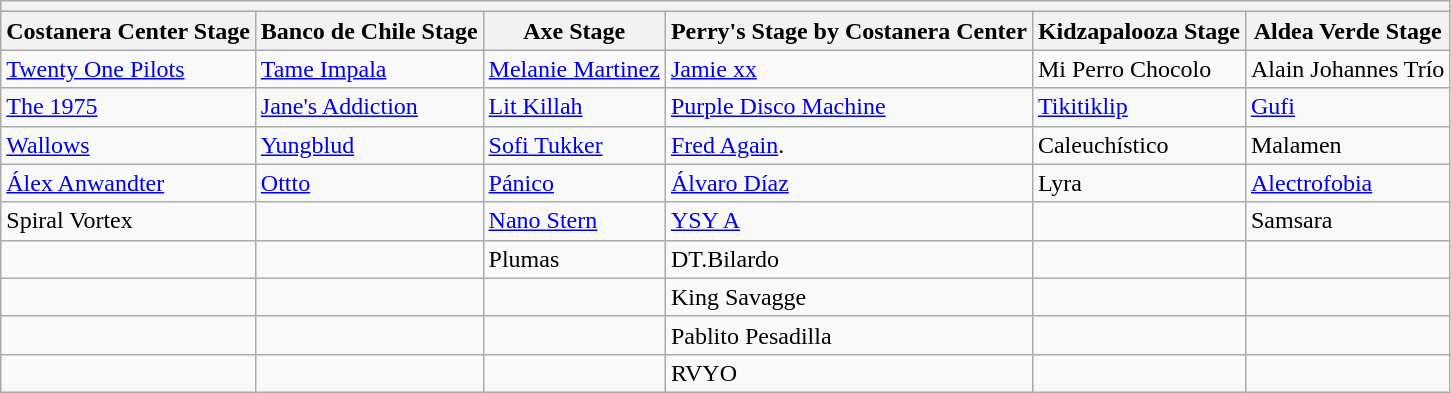<table class="wikitable">
<tr>
<th colspan="6"></th>
</tr>
<tr>
<th>Costanera Center Stage</th>
<th>Banco de Chile Stage</th>
<th>Axe Stage</th>
<th>Perry's Stage by Costanera Center</th>
<th>Kidzapalooza Stage</th>
<th>Aldea Verde Stage</th>
</tr>
<tr>
<td><a href='#'>Twenty One Pilots</a></td>
<td><a href='#'>Tame Impala</a></td>
<td><a href='#'>Melanie Martinez</a></td>
<td><a href='#'>Jamie xx</a></td>
<td>Mi Perro Chocolo</td>
<td>Alain Johannes Trío</td>
</tr>
<tr>
<td><a href='#'>The 1975</a></td>
<td><a href='#'>Jane's Addiction</a></td>
<td><a href='#'>Lit Killah</a></td>
<td><a href='#'>Purple Disco Machine</a></td>
<td><a href='#'>Tikitiklip</a></td>
<td><a href='#'>Gufi</a></td>
</tr>
<tr>
<td><a href='#'>Wallows</a></td>
<td><a href='#'>Yungblud</a></td>
<td><a href='#'>Sofi Tukker</a></td>
<td><a href='#'>Fred Again</a>.</td>
<td>Caleuchístico</td>
<td>Malamen</td>
</tr>
<tr>
<td><a href='#'>Álex Anwandter</a></td>
<td><a href='#'>Ottto</a></td>
<td><a href='#'>Pánico</a></td>
<td><a href='#'>Álvaro Díaz</a></td>
<td>Lyra</td>
<td><a href='#'>Alectrofobia</a></td>
</tr>
<tr>
<td>Spiral Vortex</td>
<td></td>
<td><a href='#'>Nano Stern</a></td>
<td><a href='#'>YSY A</a></td>
<td></td>
<td>Samsara</td>
</tr>
<tr>
<td></td>
<td></td>
<td>Plumas</td>
<td>DT.Bilardo</td>
<td></td>
<td></td>
</tr>
<tr>
<td></td>
<td></td>
<td></td>
<td>King Savagge</td>
<td></td>
<td></td>
</tr>
<tr>
<td></td>
<td></td>
<td></td>
<td>Pablito Pesadilla</td>
<td></td>
<td></td>
</tr>
<tr>
<td></td>
<td></td>
<td></td>
<td>RVYO</td>
<td></td>
<td></td>
</tr>
</table>
